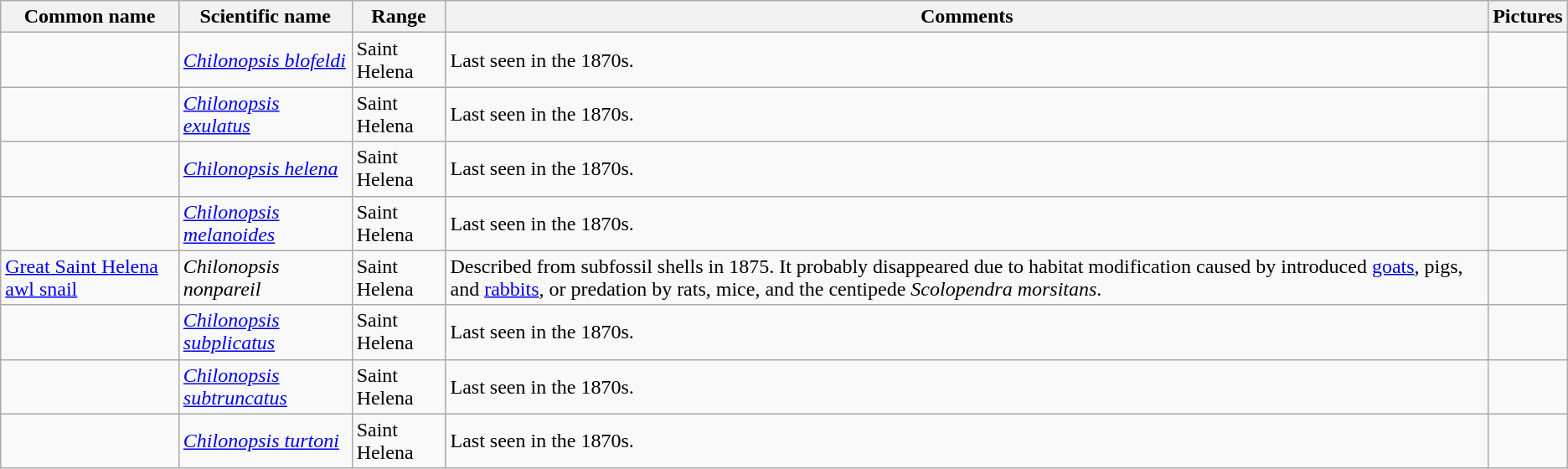<table class="wikitable">
<tr>
<th>Common name</th>
<th>Scientific name</th>
<th>Range</th>
<th class="unsortable">Comments</th>
<th class="unsortable">Pictures</th>
</tr>
<tr>
<td></td>
<td><em><a href='#'>Chilonopsis blofeldi</a></em></td>
<td>Saint Helena</td>
<td>Last seen in the 1870s.</td>
<td></td>
</tr>
<tr>
<td></td>
<td><em><a href='#'>Chilonopsis exulatus</a></em></td>
<td>Saint Helena</td>
<td>Last seen in the 1870s.</td>
<td></td>
</tr>
<tr>
<td></td>
<td><em><a href='#'>Chilonopsis helena</a></em></td>
<td>Saint Helena</td>
<td>Last seen in the 1870s.</td>
<td></td>
</tr>
<tr>
<td></td>
<td><em><a href='#'>Chilonopsis melanoides</a></em></td>
<td>Saint Helena</td>
<td>Last seen in the 1870s.</td>
<td></td>
</tr>
<tr>
<td><a href='#'>Great Saint Helena awl snail</a></td>
<td><em>Chilonopsis nonpareil</em></td>
<td>Saint Helena</td>
<td>Described from subfossil shells in 1875. It probably disappeared due to habitat modification caused by introduced <a href='#'>goats</a>, pigs, and <a href='#'>rabbits</a>, or predation by rats, mice, and the centipede <em>Scolopendra morsitans</em>.</td>
<td></td>
</tr>
<tr>
<td></td>
<td><em><a href='#'>Chilonopsis subplicatus</a></em></td>
<td>Saint Helena</td>
<td>Last seen in the 1870s.</td>
<td></td>
</tr>
<tr>
<td></td>
<td><em><a href='#'>Chilonopsis subtruncatus</a></em></td>
<td>Saint Helena</td>
<td>Last seen in the 1870s.</td>
<td></td>
</tr>
<tr>
<td></td>
<td><em><a href='#'>Chilonopsis turtoni</a></em></td>
<td>Saint Helena</td>
<td>Last seen in the 1870s.</td>
<td></td>
</tr>
</table>
